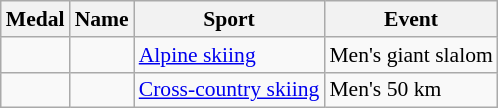<table class="wikitable sortable" style="font-size:90%">
<tr>
<th>Medal</th>
<th>Name</th>
<th>Sport</th>
<th>Event</th>
</tr>
<tr>
<td></td>
<td></td>
<td><a href='#'>Alpine skiing</a></td>
<td>Men's giant slalom</td>
</tr>
<tr>
<td></td>
<td></td>
<td><a href='#'>Cross-country skiing</a></td>
<td>Men's 50 km</td>
</tr>
</table>
